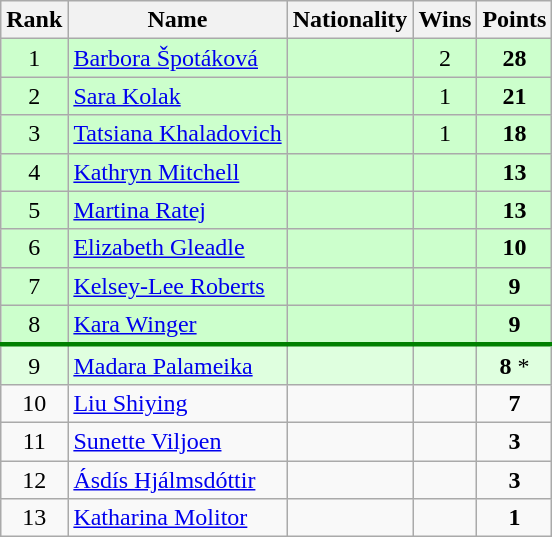<table class="wikitable sortable" style="text-align:center">
<tr>
<th>Rank</th>
<th>Name</th>
<th>Nationality</th>
<th>Wins</th>
<th>Points</th>
</tr>
<tr bgcolor=ccffcc>
<td>1</td>
<td align=left><a href='#'>Barbora Špotáková</a></td>
<td align=left></td>
<td>2</td>
<td><strong>28</strong></td>
</tr>
<tr bgcolor=ccffcc>
<td>2</td>
<td align=left><a href='#'>Sara Kolak</a></td>
<td align=left></td>
<td>1</td>
<td><strong>21</strong></td>
</tr>
<tr bgcolor=ccffcc>
<td>3</td>
<td align=left><a href='#'>Tatsiana Khaladovich</a></td>
<td align=left></td>
<td>1</td>
<td><strong>18</strong></td>
</tr>
<tr bgcolor=ccffcc>
<td>4</td>
<td align=left><a href='#'>Kathryn Mitchell</a></td>
<td align=left></td>
<td></td>
<td><strong>13</strong></td>
</tr>
<tr bgcolor=ccffcc>
<td>5</td>
<td align=left><a href='#'>Martina Ratej</a></td>
<td align=left></td>
<td></td>
<td><strong>13</strong></td>
</tr>
<tr bgcolor=ccffcc>
<td>6</td>
<td align=left><a href='#'>Elizabeth Gleadle</a></td>
<td align=left></td>
<td></td>
<td><strong>10</strong></td>
</tr>
<tr bgcolor=ccffcc>
<td>7</td>
<td align=left><a href='#'>Kelsey-Lee Roberts</a></td>
<td align=left></td>
<td></td>
<td><strong>9</strong></td>
</tr>
<tr bgcolor=ccffcc>
<td>8</td>
<td align=left><a href='#'>Kara Winger</a></td>
<td align=left></td>
<td></td>
<td><strong>9</strong></td>
</tr>
<tr style="border-top:3px solid green;" bgcolor=dfffdf>
<td>9</td>
<td align=left><a href='#'>Madara Palameika</a></td>
<td align=left></td>
<td></td>
<td><strong>8</strong> *</td>
</tr>
<tr>
<td>10</td>
<td align=left><a href='#'>Liu Shiying</a></td>
<td align=left></td>
<td></td>
<td><strong>7</strong></td>
</tr>
<tr>
<td>11</td>
<td align=left><a href='#'>Sunette Viljoen</a></td>
<td align=left></td>
<td></td>
<td><strong>3</strong></td>
</tr>
<tr>
<td>12</td>
<td align=left><a href='#'>Ásdís Hjálmsdóttir</a></td>
<td align=left></td>
<td></td>
<td><strong>3</strong></td>
</tr>
<tr>
<td>13</td>
<td align=left><a href='#'>Katharina Molitor</a></td>
<td align=left></td>
<td></td>
<td><strong>1</strong></td>
</tr>
</table>
